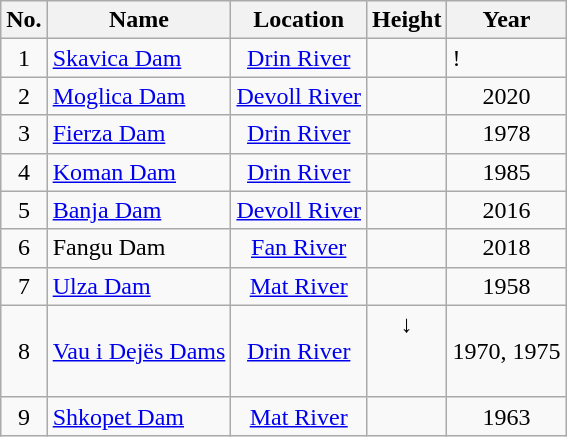<table class="wikitable sortable">
<tr>
<th>No.</th>
<th>Name</th>
<th>Location</th>
<th>Height</th>
<th>Year</th>
</tr>
<tr>
<td align="center">1</td>
<td><a href='#'>Skavica Dam</a></td>
<td align="center"><a href='#'>Drin River</a><br><em><small></small></em></td>
<td align="center"></td>
<td>! </td>
</tr>
<tr>
<td align="center">2</td>
<td><a href='#'>Moglica Dam</a></td>
<td align="center"><a href='#'>Devoll River</a><br><em><small></small></em></td>
<td align="center"></td>
<td align="center">2020</td>
</tr>
<tr>
<td align="center">3</td>
<td><a href='#'>Fierza Dam</a></td>
<td align="center"><a href='#'>Drin River</a><br><em><small></small></em></td>
<td align="center"></td>
<td align="center">1978</td>
</tr>
<tr>
<td align="center">4</td>
<td><a href='#'>Koman Dam</a></td>
<td align="center"><a href='#'>Drin River</a><br><em><small></small></em></td>
<td align="center"></td>
<td align="center">1985</td>
</tr>
<tr>
<td align="center">5</td>
<td><a href='#'>Banja Dam</a></td>
<td align="center"><a href='#'>Devoll River</a><br><em><small></small></em></td>
<td align="center"></td>
<td align="center">2016</td>
</tr>
<tr>
<td align="center">6</td>
<td>Fangu Dam</td>
<td align="center"><a href='#'>Fan River</a><br><em><small></small></em></td>
<td align="center"></td>
<td align="center">2018</td>
</tr>
<tr>
<td align="center">7</td>
<td><a href='#'>Ulza Dam</a></td>
<td align="center"><a href='#'>Mat River</a><br><em><small></small></em></td>
<td align="center"></td>
<td align="center">1958</td>
</tr>
<tr>
<td align="center">8</td>
<td><a href='#'>Vau i Dejës Dams</a><br></td>
<td align="center"><a href='#'>Drin River</a><br><em><small></small></em></td>
<td align="center">↓<br><br><br></td>
<td align="center">1970, 1975</td>
</tr>
<tr>
<td align="center">9</td>
<td><a href='#'>Shkopet Dam</a></td>
<td align="center"><a href='#'>Mat River</a><br><em><small></small></em></td>
<td align="center"></td>
<td align="center">1963</td>
</tr>
</table>
